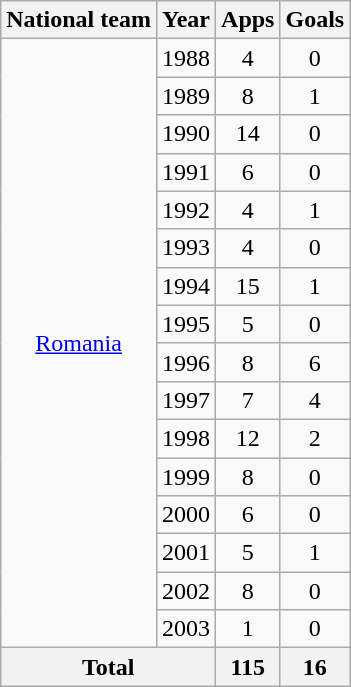<table class="wikitable" style="text-align:center">
<tr>
<th>National team</th>
<th>Year</th>
<th>Apps</th>
<th>Goals</th>
</tr>
<tr>
<td rowspan="16"><a href='#'>Romania</a></td>
<td>1988</td>
<td>4</td>
<td>0</td>
</tr>
<tr>
<td>1989</td>
<td>8</td>
<td>1</td>
</tr>
<tr>
<td>1990</td>
<td>14</td>
<td>0</td>
</tr>
<tr>
<td>1991</td>
<td>6</td>
<td>0</td>
</tr>
<tr>
<td>1992</td>
<td>4</td>
<td>1</td>
</tr>
<tr>
<td>1993</td>
<td>4</td>
<td>0</td>
</tr>
<tr>
<td>1994</td>
<td>15</td>
<td>1</td>
</tr>
<tr>
<td>1995</td>
<td>5</td>
<td>0</td>
</tr>
<tr>
<td>1996</td>
<td>8</td>
<td>6</td>
</tr>
<tr>
<td>1997</td>
<td>7</td>
<td>4</td>
</tr>
<tr>
<td>1998</td>
<td>12</td>
<td>2</td>
</tr>
<tr>
<td>1999</td>
<td>8</td>
<td>0</td>
</tr>
<tr>
<td>2000</td>
<td>6</td>
<td>0</td>
</tr>
<tr>
<td>2001</td>
<td>5</td>
<td>1</td>
</tr>
<tr>
<td>2002</td>
<td>8</td>
<td>0</td>
</tr>
<tr>
<td>2003</td>
<td>1</td>
<td>0</td>
</tr>
<tr>
<th colspan="2">Total</th>
<th>115</th>
<th>16</th>
</tr>
</table>
